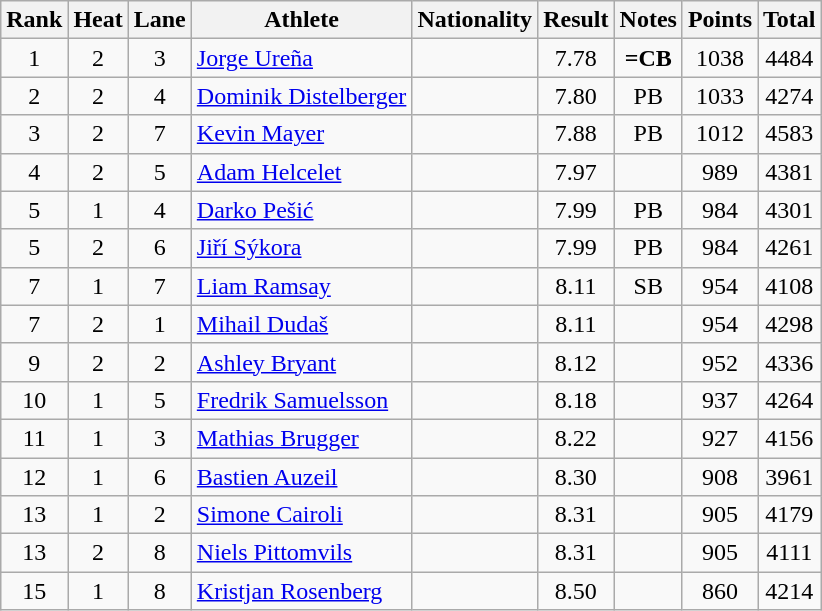<table class="wikitable sortable" style="text-align:center">
<tr>
<th>Rank</th>
<th>Heat</th>
<th>Lane</th>
<th>Athlete</th>
<th>Nationality</th>
<th>Result</th>
<th>Notes</th>
<th>Points</th>
<th>Total</th>
</tr>
<tr>
<td>1</td>
<td>2</td>
<td>3</td>
<td align=left><a href='#'>Jorge Ureña</a></td>
<td align=left></td>
<td>7.78</td>
<td><strong>=CB</strong></td>
<td>1038</td>
<td>4484</td>
</tr>
<tr>
<td>2</td>
<td>2</td>
<td>4</td>
<td align=left><a href='#'>Dominik Distelberger</a></td>
<td align=left></td>
<td>7.80</td>
<td>PB</td>
<td>1033</td>
<td>4274</td>
</tr>
<tr>
<td>3</td>
<td>2</td>
<td>7</td>
<td align=left><a href='#'>Kevin Mayer</a></td>
<td align=left></td>
<td>7.88</td>
<td>PB</td>
<td>1012</td>
<td>4583</td>
</tr>
<tr>
<td>4</td>
<td>2</td>
<td>5</td>
<td align=left><a href='#'>Adam Helcelet</a></td>
<td align=left></td>
<td>7.97</td>
<td></td>
<td>989</td>
<td>4381</td>
</tr>
<tr>
<td>5</td>
<td>1</td>
<td>4</td>
<td align=left><a href='#'>Darko Pešić</a></td>
<td align=left></td>
<td>7.99</td>
<td>PB</td>
<td>984</td>
<td>4301</td>
</tr>
<tr>
<td>5</td>
<td>2</td>
<td>6</td>
<td align=left><a href='#'>Jiří Sýkora</a></td>
<td align=left></td>
<td>7.99</td>
<td>PB</td>
<td>984</td>
<td>4261</td>
</tr>
<tr>
<td>7</td>
<td>1</td>
<td>7</td>
<td align=left><a href='#'>Liam Ramsay</a></td>
<td align=left></td>
<td>8.11</td>
<td>SB</td>
<td>954</td>
<td>4108</td>
</tr>
<tr>
<td>7</td>
<td>2</td>
<td>1</td>
<td align=left><a href='#'>Mihail Dudaš</a></td>
<td align=left></td>
<td>8.11</td>
<td></td>
<td>954</td>
<td>4298</td>
</tr>
<tr>
<td>9</td>
<td>2</td>
<td>2</td>
<td align=left><a href='#'>Ashley Bryant</a></td>
<td align=left></td>
<td>8.12</td>
<td></td>
<td>952</td>
<td>4336</td>
</tr>
<tr>
<td>10</td>
<td>1</td>
<td>5</td>
<td align=left><a href='#'>Fredrik Samuelsson</a></td>
<td align=left></td>
<td>8.18</td>
<td></td>
<td>937</td>
<td>4264</td>
</tr>
<tr>
<td>11</td>
<td>1</td>
<td>3</td>
<td align=left><a href='#'>Mathias Brugger</a></td>
<td align=left></td>
<td>8.22</td>
<td></td>
<td>927</td>
<td>4156</td>
</tr>
<tr>
<td>12</td>
<td>1</td>
<td>6</td>
<td align=left><a href='#'>Bastien Auzeil</a></td>
<td align=left></td>
<td>8.30</td>
<td></td>
<td>908</td>
<td>3961</td>
</tr>
<tr>
<td>13</td>
<td>1</td>
<td>2</td>
<td align=left><a href='#'>Simone Cairoli</a></td>
<td align=left></td>
<td>8.31</td>
<td></td>
<td>905</td>
<td>4179</td>
</tr>
<tr>
<td>13</td>
<td>2</td>
<td>8</td>
<td align=left><a href='#'>Niels Pittomvils</a></td>
<td align=left></td>
<td>8.31</td>
<td></td>
<td>905</td>
<td>4111</td>
</tr>
<tr>
<td>15</td>
<td>1</td>
<td>8</td>
<td align=left><a href='#'>Kristjan Rosenberg</a></td>
<td align=left></td>
<td>8.50</td>
<td></td>
<td>860</td>
<td>4214</td>
</tr>
</table>
